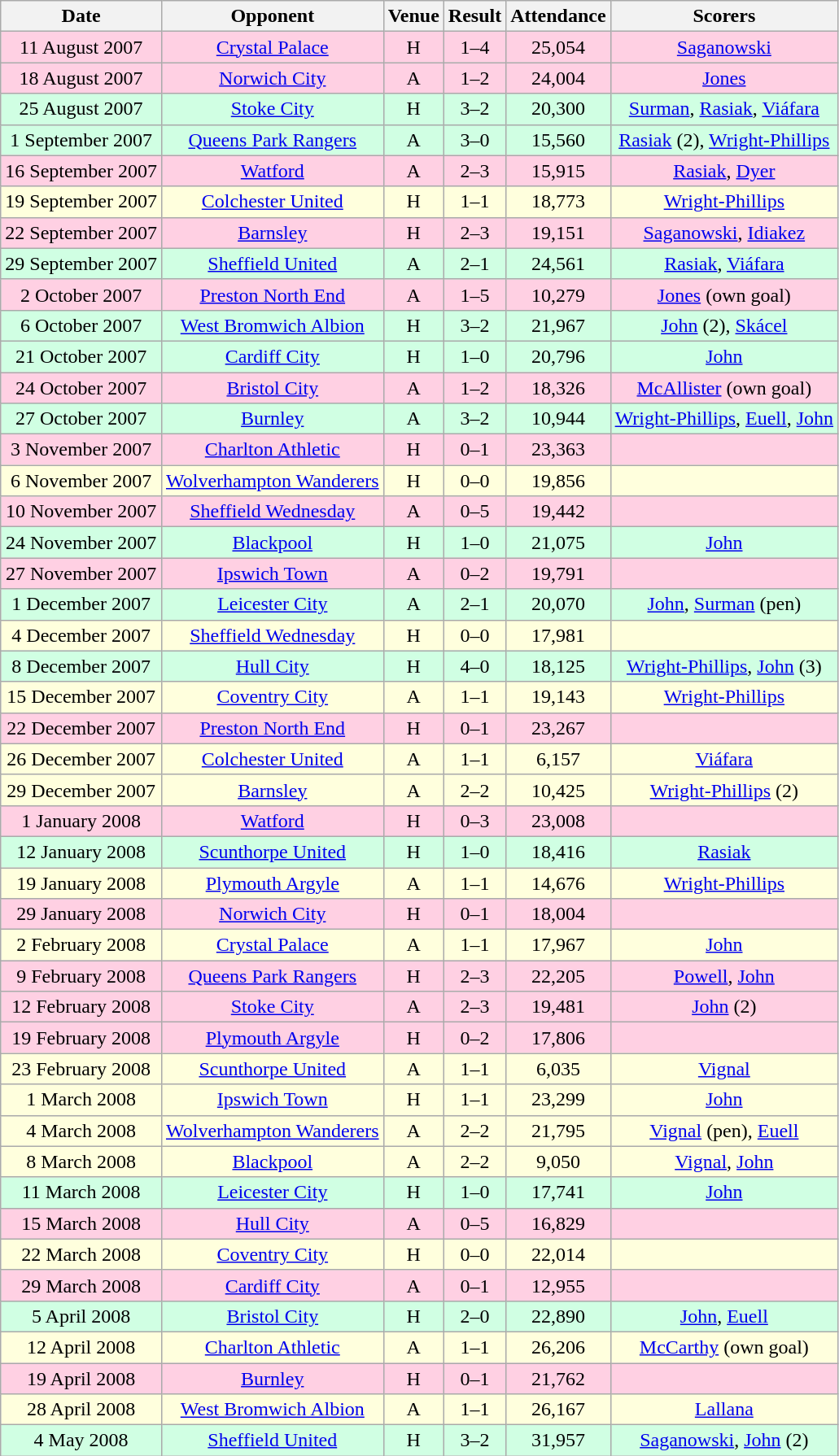<table class="wikitable sortable" style="text-align:center;">
<tr>
<th>Date</th>
<th>Opponent</th>
<th>Venue</th>
<th>Result</th>
<th>Attendance</th>
<th>Scorers</th>
</tr>
<tr style="background:#ffd0e3;">
<td>11 August 2007</td>
<td><a href='#'>Crystal Palace</a></td>
<td>H</td>
<td>1–4</td>
<td>25,054</td>
<td><a href='#'>Saganowski</a></td>
</tr>
<tr style="background:#ffd0e3;">
<td>18 August 2007</td>
<td><a href='#'>Norwich City</a></td>
<td>A</td>
<td>1–2</td>
<td>24,004</td>
<td><a href='#'>Jones</a></td>
</tr>
<tr style="background:#d0ffe3;">
<td>25 August 2007</td>
<td><a href='#'>Stoke City</a></td>
<td>H</td>
<td>3–2</td>
<td>20,300</td>
<td><a href='#'>Surman</a>, <a href='#'>Rasiak</a>, <a href='#'>Viáfara</a></td>
</tr>
<tr style="background:#d0ffe3;">
<td>1 September 2007</td>
<td><a href='#'>Queens Park Rangers</a></td>
<td>A</td>
<td>3–0</td>
<td>15,560</td>
<td><a href='#'>Rasiak</a> (2), <a href='#'>Wright-Phillips</a></td>
</tr>
<tr style="background:#ffd0e3;">
<td>16 September 2007</td>
<td><a href='#'>Watford</a></td>
<td>A</td>
<td>2–3</td>
<td>15,915</td>
<td><a href='#'>Rasiak</a>, <a href='#'>Dyer</a></td>
</tr>
<tr style="background:#ffd;">
<td>19 September 2007</td>
<td><a href='#'>Colchester United</a></td>
<td>H</td>
<td>1–1</td>
<td>18,773</td>
<td><a href='#'>Wright-Phillips</a></td>
</tr>
<tr style="background:#ffd0e3;">
<td>22 September 2007</td>
<td><a href='#'>Barnsley</a></td>
<td>H</td>
<td>2–3</td>
<td>19,151</td>
<td><a href='#'>Saganowski</a>, <a href='#'>Idiakez</a></td>
</tr>
<tr style="background:#d0ffe3;">
<td>29 September 2007</td>
<td><a href='#'>Sheffield United</a></td>
<td>A</td>
<td>2–1</td>
<td>24,561</td>
<td><a href='#'>Rasiak</a>, <a href='#'>Viáfara</a></td>
</tr>
<tr style="background:#ffd0e3;">
<td>2 October 2007</td>
<td><a href='#'>Preston North End</a></td>
<td>A</td>
<td>1–5</td>
<td>10,279</td>
<td><a href='#'>Jones</a> (own goal)</td>
</tr>
<tr style="background:#d0ffe3;">
<td>6 October 2007</td>
<td><a href='#'>West Bromwich Albion</a></td>
<td>H</td>
<td>3–2</td>
<td>21,967</td>
<td><a href='#'>John</a> (2), <a href='#'>Skácel</a></td>
</tr>
<tr style="background:#d0ffe3;">
<td>21 October 2007</td>
<td><a href='#'>Cardiff City</a></td>
<td>H</td>
<td>1–0</td>
<td>20,796</td>
<td><a href='#'>John</a></td>
</tr>
<tr style="background:#ffd0e3;">
<td>24 October 2007</td>
<td><a href='#'>Bristol City</a></td>
<td>A</td>
<td>1–2</td>
<td>18,326</td>
<td><a href='#'>McAllister</a> (own goal)</td>
</tr>
<tr style="background:#d0ffe3;">
<td>27 October 2007</td>
<td><a href='#'>Burnley</a></td>
<td>A</td>
<td>3–2</td>
<td>10,944</td>
<td><a href='#'>Wright-Phillips</a>, <a href='#'>Euell</a>, <a href='#'>John</a></td>
</tr>
<tr style="background:#ffd0e3;">
<td>3 November 2007</td>
<td><a href='#'>Charlton Athletic</a></td>
<td>H</td>
<td>0–1</td>
<td>23,363</td>
<td></td>
</tr>
<tr style="background:#ffd;">
<td>6 November 2007</td>
<td><a href='#'>Wolverhampton Wanderers</a></td>
<td>H</td>
<td>0–0</td>
<td>19,856</td>
<td></td>
</tr>
<tr style="background:#ffd0e3;">
<td>10 November 2007</td>
<td><a href='#'>Sheffield Wednesday</a></td>
<td>A</td>
<td>0–5</td>
<td>19,442</td>
<td></td>
</tr>
<tr style="background:#d0ffe3;">
<td>24 November 2007</td>
<td><a href='#'>Blackpool</a></td>
<td>H</td>
<td>1–0</td>
<td>21,075</td>
<td><a href='#'>John</a></td>
</tr>
<tr style="background:#ffd0e3;">
<td>27 November 2007</td>
<td><a href='#'>Ipswich Town</a></td>
<td>A</td>
<td>0–2</td>
<td>19,791</td>
<td></td>
</tr>
<tr style="background:#d0ffe3;">
<td>1 December 2007</td>
<td><a href='#'>Leicester City</a></td>
<td>A</td>
<td>2–1</td>
<td>20,070</td>
<td><a href='#'>John</a>, <a href='#'>Surman</a> (pen)</td>
</tr>
<tr style="background:#ffd;">
<td>4 December 2007</td>
<td><a href='#'>Sheffield Wednesday</a></td>
<td>H</td>
<td>0–0</td>
<td>17,981</td>
<td></td>
</tr>
<tr style="background:#d0ffe3;">
<td>8 December 2007</td>
<td><a href='#'>Hull City</a></td>
<td>H</td>
<td>4–0</td>
<td>18,125</td>
<td><a href='#'>Wright-Phillips</a>, <a href='#'>John</a> (3)</td>
</tr>
<tr style="background:#ffd;">
<td>15 December 2007</td>
<td><a href='#'>Coventry City</a></td>
<td>A</td>
<td>1–1</td>
<td>19,143</td>
<td><a href='#'>Wright-Phillips</a></td>
</tr>
<tr style="background:#ffd0e3;">
<td>22 December 2007</td>
<td><a href='#'>Preston North End</a></td>
<td>H</td>
<td>0–1</td>
<td>23,267</td>
<td></td>
</tr>
<tr style="background:#ffd;">
<td>26 December 2007</td>
<td><a href='#'>Colchester United</a></td>
<td>A</td>
<td>1–1</td>
<td>6,157</td>
<td><a href='#'>Viáfara</a></td>
</tr>
<tr style="background:#ffd;">
<td>29 December 2007</td>
<td><a href='#'>Barnsley</a></td>
<td>A</td>
<td>2–2</td>
<td>10,425</td>
<td><a href='#'>Wright-Phillips</a> (2)</td>
</tr>
<tr style="background:#ffd0e3;">
<td>1 January 2008</td>
<td><a href='#'>Watford</a></td>
<td>H</td>
<td>0–3</td>
<td>23,008</td>
<td></td>
</tr>
<tr style="background:#d0ffe3;">
<td>12 January 2008</td>
<td><a href='#'>Scunthorpe United</a></td>
<td>H</td>
<td>1–0</td>
<td>18,416</td>
<td><a href='#'>Rasiak</a></td>
</tr>
<tr style="background:#ffd;">
<td>19 January 2008</td>
<td><a href='#'>Plymouth Argyle</a></td>
<td>A</td>
<td>1–1</td>
<td>14,676</td>
<td><a href='#'>Wright-Phillips</a></td>
</tr>
<tr style="background:#ffd0e3;">
<td>29 January 2008</td>
<td><a href='#'>Norwich City</a></td>
<td>H</td>
<td>0–1</td>
<td>18,004</td>
<td></td>
</tr>
<tr style="background:#ffd;">
<td>2 February 2008</td>
<td><a href='#'>Crystal Palace</a></td>
<td>A</td>
<td>1–1</td>
<td>17,967</td>
<td><a href='#'>John</a></td>
</tr>
<tr style="background:#ffd0e3;">
<td>9 February 2008</td>
<td><a href='#'>Queens Park Rangers</a></td>
<td>H</td>
<td>2–3</td>
<td>22,205</td>
<td><a href='#'>Powell</a>, <a href='#'>John</a></td>
</tr>
<tr style="background:#ffd0e3;">
<td>12 February 2008</td>
<td><a href='#'>Stoke City</a></td>
<td>A</td>
<td>2–3</td>
<td>19,481</td>
<td><a href='#'>John</a> (2)</td>
</tr>
<tr style="background:#ffd0e3;">
<td>19 February 2008</td>
<td><a href='#'>Plymouth Argyle</a></td>
<td>H</td>
<td>0–2</td>
<td>17,806</td>
<td></td>
</tr>
<tr style="background:#ffd;">
<td>23 February 2008</td>
<td><a href='#'>Scunthorpe United</a></td>
<td>A</td>
<td>1–1</td>
<td>6,035</td>
<td><a href='#'>Vignal</a></td>
</tr>
<tr style="background:#ffd;">
<td>1 March 2008</td>
<td><a href='#'>Ipswich Town</a></td>
<td>H</td>
<td>1–1</td>
<td>23,299</td>
<td><a href='#'>John</a></td>
</tr>
<tr style="background:#ffd;">
<td>4 March 2008</td>
<td><a href='#'>Wolverhampton Wanderers</a></td>
<td>A</td>
<td>2–2</td>
<td>21,795</td>
<td><a href='#'>Vignal</a> (pen), <a href='#'>Euell</a></td>
</tr>
<tr style="background:#ffd;">
<td>8 March 2008</td>
<td><a href='#'>Blackpool</a></td>
<td>A</td>
<td>2–2</td>
<td>9,050</td>
<td><a href='#'>Vignal</a>, <a href='#'>John</a></td>
</tr>
<tr style="background:#d0ffe3;">
<td>11 March 2008</td>
<td><a href='#'>Leicester City</a></td>
<td>H</td>
<td>1–0</td>
<td>17,741</td>
<td><a href='#'>John</a></td>
</tr>
<tr style="background:#ffd0e3;">
<td>15 March 2008</td>
<td><a href='#'>Hull City</a></td>
<td>A</td>
<td>0–5</td>
<td>16,829</td>
<td></td>
</tr>
<tr style="background:#ffd;">
<td>22 March 2008</td>
<td><a href='#'>Coventry City</a></td>
<td>H</td>
<td>0–0</td>
<td>22,014</td>
<td></td>
</tr>
<tr style="background:#ffd0e3;">
<td>29 March 2008</td>
<td><a href='#'>Cardiff City</a></td>
<td>A</td>
<td>0–1</td>
<td>12,955</td>
<td></td>
</tr>
<tr style="background:#d0ffe3;">
<td>5 April 2008</td>
<td><a href='#'>Bristol City</a></td>
<td>H</td>
<td>2–0</td>
<td>22,890</td>
<td><a href='#'>John</a>, <a href='#'>Euell</a></td>
</tr>
<tr style="background:#ffd;">
<td>12 April 2008</td>
<td><a href='#'>Charlton Athletic</a></td>
<td>A</td>
<td>1–1</td>
<td>26,206</td>
<td><a href='#'>McCarthy</a> (own goal)</td>
</tr>
<tr style="background:#ffd0e3;">
<td>19 April 2008</td>
<td><a href='#'>Burnley</a></td>
<td>H</td>
<td>0–1</td>
<td>21,762</td>
<td></td>
</tr>
<tr style="background:#ffd;">
<td>28 April 2008</td>
<td><a href='#'>West Bromwich Albion</a></td>
<td>A</td>
<td>1–1</td>
<td>26,167</td>
<td><a href='#'>Lallana</a></td>
</tr>
<tr style="background:#d0ffe3;">
<td>4 May 2008</td>
<td><a href='#'>Sheffield United</a></td>
<td>H</td>
<td>3–2</td>
<td>31,957</td>
<td><a href='#'>Saganowski</a>, <a href='#'>John</a> (2)</td>
</tr>
</table>
